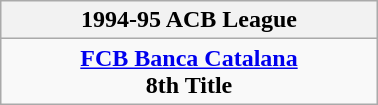<table class="wikitable" style="margin: 0 auto; width: 20%;">
<tr>
<th>1994-95 ACB League</th>
</tr>
<tr>
<td align=center><strong><a href='#'>FCB Banca Catalana</a></strong><br><strong>8th Title</strong></td>
</tr>
</table>
